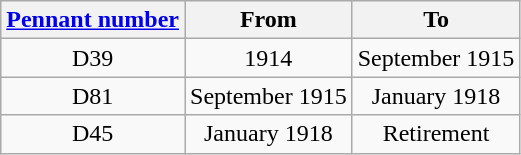<table class="wikitable" style="text-align:center">
<tr>
<th><a href='#'>Pennant number</a></th>
<th>From</th>
<th>To</th>
</tr>
<tr>
<td>D39</td>
<td>1914</td>
<td>September 1915</td>
</tr>
<tr>
<td>D81</td>
<td>September 1915</td>
<td>January 1918</td>
</tr>
<tr>
<td>D45</td>
<td>January 1918</td>
<td>Retirement</td>
</tr>
</table>
